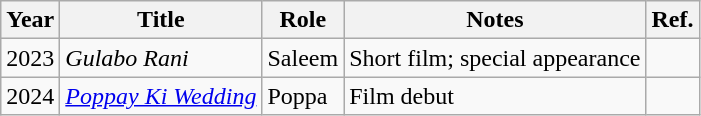<table class="wikitable sortable">
<tr>
<th>Year</th>
<th>Title</th>
<th>Role</th>
<th class="unsortable">Notes</th>
<th class="unsortable">Ref.</th>
</tr>
<tr>
<td>2023</td>
<td><em>Gulabo Rani</em></td>
<td>Saleem</td>
<td>Short film; special appearance</td>
<td></td>
</tr>
<tr>
<td>2024</td>
<td><em><a href='#'>Poppay Ki Wedding</a></em></td>
<td>Poppa</td>
<td>Film debut</td>
<td></td>
</tr>
</table>
